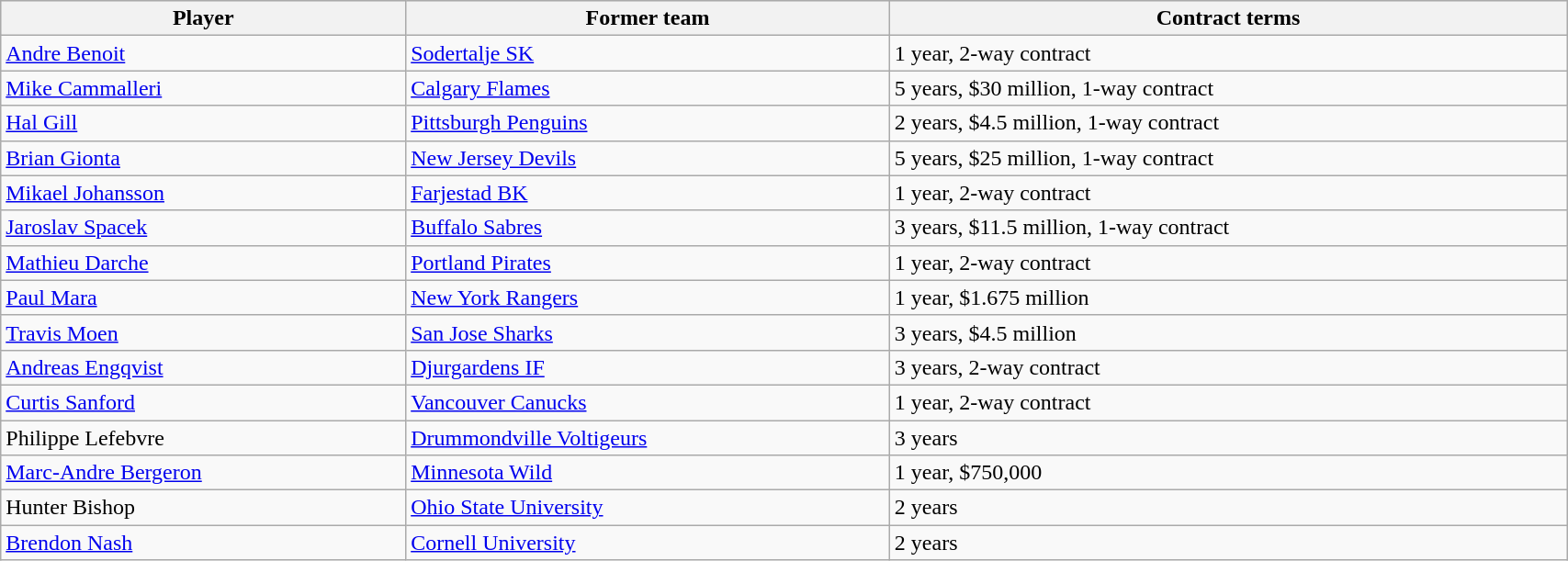<table class="wikitable" style="width:90%;">
<tr style="text-align:center; background:#ddd;">
<th>Player</th>
<th>Former team</th>
<th>Contract terms</th>
</tr>
<tr>
<td><a href='#'>Andre Benoit</a></td>
<td><a href='#'>Sodertalje SK</a></td>
<td>1 year, 2-way contract</td>
</tr>
<tr>
<td><a href='#'>Mike Cammalleri</a></td>
<td><a href='#'>Calgary Flames</a></td>
<td>5 years, $30 million, 1-way contract</td>
</tr>
<tr>
<td><a href='#'>Hal Gill</a></td>
<td><a href='#'>Pittsburgh Penguins</a></td>
<td>2 years, $4.5 million, 1-way contract</td>
</tr>
<tr>
<td><a href='#'>Brian Gionta</a></td>
<td><a href='#'>New Jersey Devils</a></td>
<td>5 years, $25 million, 1-way contract</td>
</tr>
<tr>
<td><a href='#'>Mikael Johansson</a></td>
<td><a href='#'>Farjestad BK</a></td>
<td>1 year, 2-way contract</td>
</tr>
<tr>
<td><a href='#'>Jaroslav Spacek</a></td>
<td><a href='#'>Buffalo Sabres</a></td>
<td>3 years, $11.5 million, 1-way contract</td>
</tr>
<tr>
<td><a href='#'>Mathieu Darche</a></td>
<td><a href='#'>Portland Pirates</a></td>
<td>1 year, 2-way contract</td>
</tr>
<tr>
<td><a href='#'>Paul Mara</a></td>
<td><a href='#'>New York Rangers</a></td>
<td>1 year, $1.675 million</td>
</tr>
<tr>
<td><a href='#'>Travis Moen</a></td>
<td><a href='#'>San Jose Sharks</a></td>
<td>3 years, $4.5 million</td>
</tr>
<tr>
<td><a href='#'>Andreas Engqvist</a></td>
<td><a href='#'>Djurgardens IF</a></td>
<td>3 years, 2-way contract</td>
</tr>
<tr>
<td><a href='#'>Curtis Sanford</a></td>
<td><a href='#'>Vancouver Canucks</a></td>
<td>1 year, 2-way contract</td>
</tr>
<tr>
<td>Philippe Lefebvre</td>
<td><a href='#'>Drummondville Voltigeurs</a></td>
<td>3 years</td>
</tr>
<tr>
<td><a href='#'>Marc-Andre Bergeron</a></td>
<td><a href='#'>Minnesota Wild</a></td>
<td>1 year, $750,000</td>
</tr>
<tr>
<td>Hunter Bishop</td>
<td><a href='#'>Ohio State University</a></td>
<td>2 years</td>
</tr>
<tr>
<td><a href='#'>Brendon Nash</a></td>
<td><a href='#'>Cornell University</a></td>
<td>2 years</td>
</tr>
</table>
